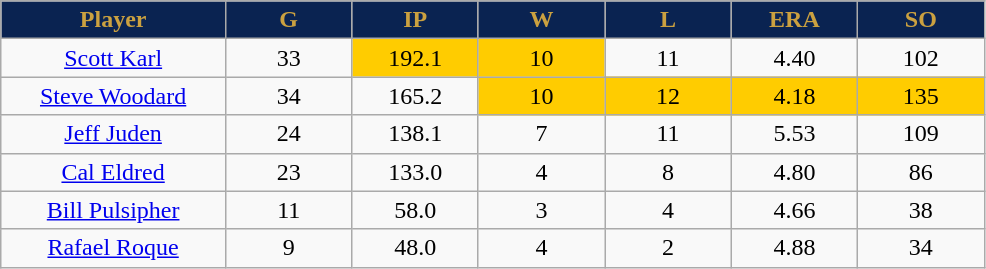<table class="wikitable sortable">
<tr>
<th style=" background:#0a2351; color:#CBA140;" width="16%">Player</th>
<th style=" background:#0a2351; color:#CBA140;" width="9%">G</th>
<th style=" background:#0a2351; color:#CBA140;" width="9%">IP</th>
<th style=" background:#0a2351; color:#CBA140;" width="9%">W</th>
<th style=" background:#0a2351; color:#CBA140;" width="9%">L</th>
<th style=" background:#0a2351; color:#CBA140;" width="9%">ERA</th>
<th style=" background:#0a2351; color:#CBA140;" width="9%">SO</th>
</tr>
<tr align=center>
<td><a href='#'>Scott Karl</a></td>
<td>33</td>
<td bgcolor="#FFCC00">192.1</td>
<td bgcolor="#FFCC00">10</td>
<td>11</td>
<td>4.40</td>
<td>102</td>
</tr>
<tr align=center>
<td><a href='#'>Steve Woodard</a></td>
<td>34</td>
<td>165.2</td>
<td bgcolor="#FFCC00">10</td>
<td bgcolor="#FFCC00">12</td>
<td bgcolor="#FFCC00">4.18</td>
<td bgcolor="#FFCC00">135</td>
</tr>
<tr align=center>
<td><a href='#'>Jeff Juden</a></td>
<td>24</td>
<td>138.1</td>
<td>7</td>
<td>11</td>
<td>5.53</td>
<td>109</td>
</tr>
<tr align=center>
<td><a href='#'>Cal Eldred</a></td>
<td>23</td>
<td>133.0</td>
<td>4</td>
<td>8</td>
<td>4.80</td>
<td>86</td>
</tr>
<tr align=center>
<td><a href='#'>Bill Pulsipher</a></td>
<td>11</td>
<td>58.0</td>
<td>3</td>
<td>4</td>
<td>4.66</td>
<td>38</td>
</tr>
<tr align=center>
<td><a href='#'>Rafael Roque</a></td>
<td>9</td>
<td>48.0</td>
<td>4</td>
<td>2</td>
<td>4.88</td>
<td>34</td>
</tr>
</table>
